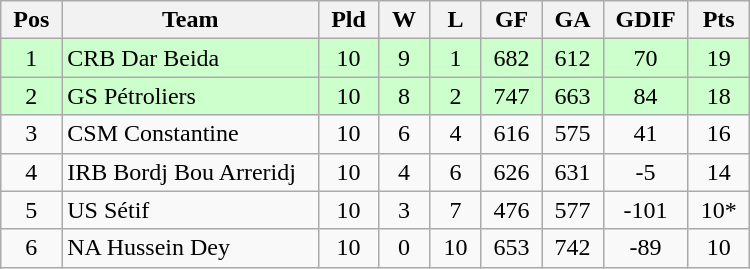<table class=wikitable style="text-align:center" width=500>
<tr>
<th width=5%>Pos</th>
<th width=25%>Team</th>
<th width=5%>Pld</th>
<th width=5%>W</th>
<th width=5%>L</th>
<th width=5%>GF</th>
<th width=5%>GA</th>
<th width=5%>GDIF</th>
<th width=5%>Pts</th>
</tr>
<tr bgcolor=#ccffcc>
<td>1</td>
<td align="left">CRB Dar Beida</td>
<td>10</td>
<td>9</td>
<td>1</td>
<td>682</td>
<td>612</td>
<td>70</td>
<td>19</td>
</tr>
<tr bgcolor=#ccffcc>
<td>2</td>
<td align="left">GS Pétroliers</td>
<td>10</td>
<td>8</td>
<td>2</td>
<td>747</td>
<td>663</td>
<td>84</td>
<td>18</td>
</tr>
<tr>
<td>3</td>
<td align="left">CSM Constantine</td>
<td>10</td>
<td>6</td>
<td>4</td>
<td>616</td>
<td>575</td>
<td>41</td>
<td>16</td>
</tr>
<tr>
<td>4</td>
<td align="left">IRB Bordj Bou Arreridj</td>
<td>10</td>
<td>4</td>
<td>6</td>
<td>626</td>
<td>631</td>
<td>-5</td>
<td>14</td>
</tr>
<tr>
<td>5</td>
<td align="left">US Sétif</td>
<td>10</td>
<td>3</td>
<td>7</td>
<td>476</td>
<td>577</td>
<td>-101</td>
<td>10*</td>
</tr>
<tr>
<td>6</td>
<td align="left">NA Hussein Dey</td>
<td>10</td>
<td>0</td>
<td>10</td>
<td>653</td>
<td>742</td>
<td>-89</td>
<td>10</td>
</tr>
</table>
